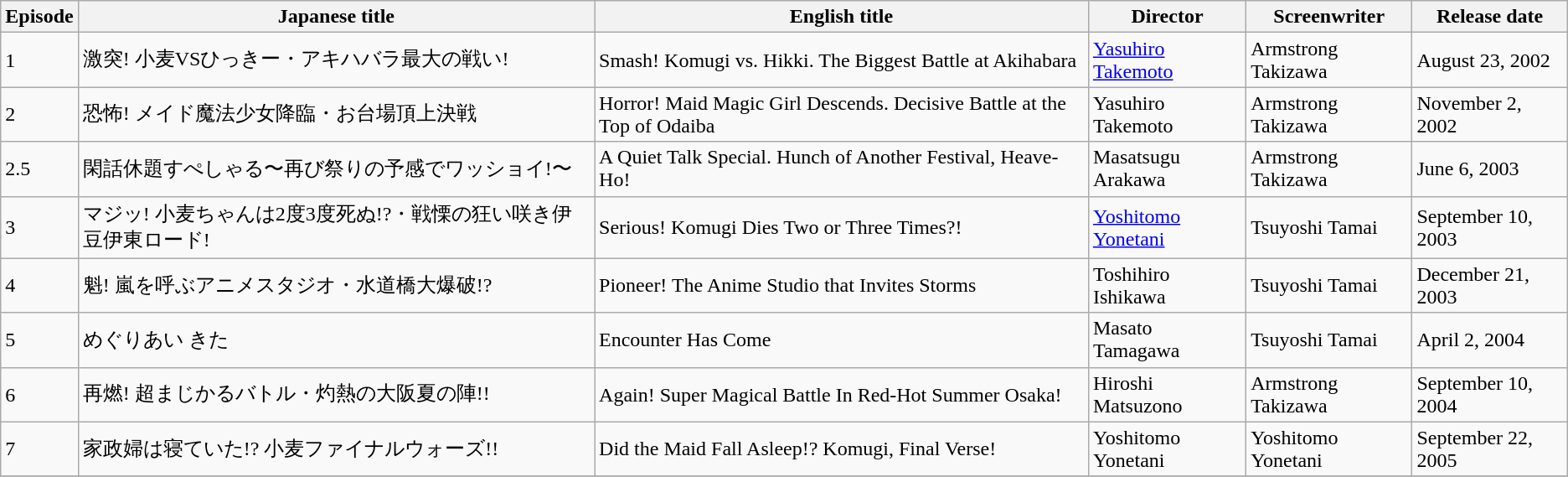<table class="wikitable">
<tr>
<th>Episode</th>
<th>Japanese title</th>
<th>English title</th>
<th>Director</th>
<th>Screenwriter</th>
<th>Release date</th>
</tr>
<tr>
<td>1</td>
<td>激突! 小麦VSひっきー・アキハバラ最大の戦い!</td>
<td>Smash! Komugi vs. Hikki. The Biggest Battle at Akihabara</td>
<td><a href='#'>Yasuhiro Takemoto</a></td>
<td>Armstrong Takizawa</td>
<td>August 23, 2002</td>
</tr>
<tr>
<td>2</td>
<td>恐怖! メイド魔法少女降臨・お台場頂上決戦</td>
<td>Horror! Maid Magic Girl Descends. Decisive Battle at the Top of Odaiba</td>
<td>Yasuhiro Takemoto</td>
<td>Armstrong Takizawa</td>
<td>November 2, 2002</td>
</tr>
<tr>
<td>2.5</td>
<td>閑話休題すぺしゃる〜再び祭りの予感でワッショイ!〜</td>
<td>A Quiet Talk Special. Hunch of Another Festival, Heave-Ho!</td>
<td>Masatsugu Arakawa</td>
<td>Armstrong Takizawa</td>
<td>June 6, 2003</td>
</tr>
<tr>
<td>3</td>
<td>マジッ! 小麦ちゃんは2度3度死ぬ!?・戦慄の狂い咲き伊豆伊東ロード!</td>
<td>Serious! Komugi Dies Two or Three Times?!</td>
<td><a href='#'>Yoshitomo Yonetani</a></td>
<td>Tsuyoshi Tamai</td>
<td>September 10, 2003</td>
</tr>
<tr>
<td>4</td>
<td>魁! 嵐を呼ぶアニメスタジオ・水道橋大爆破!?</td>
<td>Pioneer! The Anime Studio that Invites Storms</td>
<td>Toshihiro Ishikawa</td>
<td>Tsuyoshi Tamai</td>
<td>December 21, 2003</td>
</tr>
<tr>
<td>5</td>
<td>めぐりあい きた</td>
<td>Encounter Has Come</td>
<td>Masato Tamagawa</td>
<td>Tsuyoshi Tamai</td>
<td>April 2, 2004</td>
</tr>
<tr>
<td>6</td>
<td>再燃! 超まじかるバトル・灼熱の大阪夏の陣!!</td>
<td>Again! Super Magical Battle In Red-Hot Summer Osaka!</td>
<td>Hiroshi Matsuzono</td>
<td>Armstrong Takizawa</td>
<td>September 10, 2004</td>
</tr>
<tr>
<td>7</td>
<td>家政婦は寝ていた!? 小麦ファイナルウォーズ!!</td>
<td>Did the Maid Fall Asleep!? Komugi, Final Verse!</td>
<td>Yoshitomo Yonetani</td>
<td>Yoshitomo Yonetani</td>
<td>September 22, 2005</td>
</tr>
<tr>
</tr>
</table>
